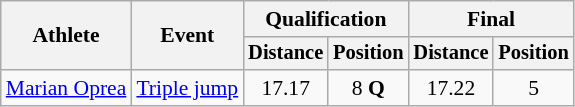<table class=wikitable style="font-size:90%">
<tr>
<th rowspan="2">Athlete</th>
<th rowspan="2">Event</th>
<th colspan="2">Qualification</th>
<th colspan="2">Final</th>
</tr>
<tr style="font-size:95%">
<th>Distance</th>
<th>Position</th>
<th>Distance</th>
<th>Position</th>
</tr>
<tr align=center>
<td align=left><a href='#'>Marian Oprea</a></td>
<td align=left><a href='#'>Triple jump</a></td>
<td>17.17</td>
<td>8 <strong>Q</strong></td>
<td>17.22</td>
<td>5</td>
</tr>
</table>
